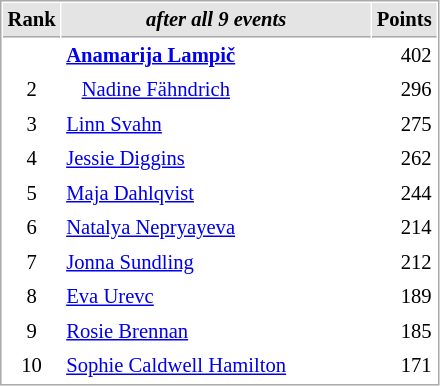<table cellspacing="1" cellpadding="3" style="border:1px solid #AAAAAA;font-size:86%">
<tr style="background-color: #E4E4E4;">
<th style="border-bottom:1px solid #AAAAAA" width=10>Rank</th>
<th style="border-bottom:1px solid #AAAAAA" width=200><em>after all 9 events</em></th>
<th style="border-bottom:1px solid #AAAAAA" width=20 align=right>Points</th>
</tr>
<tr>
<td align=center></td>
<td> <strong><a href='#'>Anamarija Lampič</a></strong></td>
<td align=right>402</td>
</tr>
<tr>
<td align=center>2</td>
<td>   <a href='#'>Nadine Fähndrich</a></td>
<td align=right>296</td>
</tr>
<tr>
<td align=center>3</td>
<td> <a href='#'>Linn Svahn</a></td>
<td align=right>275</td>
</tr>
<tr>
<td align=center>4</td>
<td> <a href='#'>Jessie Diggins</a></td>
<td align=right>262</td>
</tr>
<tr>
<td align=center>5</td>
<td> <a href='#'>Maja Dahlqvist</a></td>
<td align=right>244</td>
</tr>
<tr>
<td align=center>6</td>
<td> <a href='#'>Natalya Nepryayeva</a></td>
<td align=right>214</td>
</tr>
<tr>
<td align=center>7</td>
<td> <a href='#'>Jonna Sundling</a></td>
<td align=right>212</td>
</tr>
<tr>
<td align=center>8</td>
<td> <a href='#'>Eva Urevc</a></td>
<td align=right>189</td>
</tr>
<tr>
<td align=center>9</td>
<td> <a href='#'>Rosie Brennan</a></td>
<td align=right>185</td>
</tr>
<tr>
<td align=center>10</td>
<td> <a href='#'>Sophie Caldwell Hamilton</a></td>
<td align=right>171</td>
</tr>
</table>
